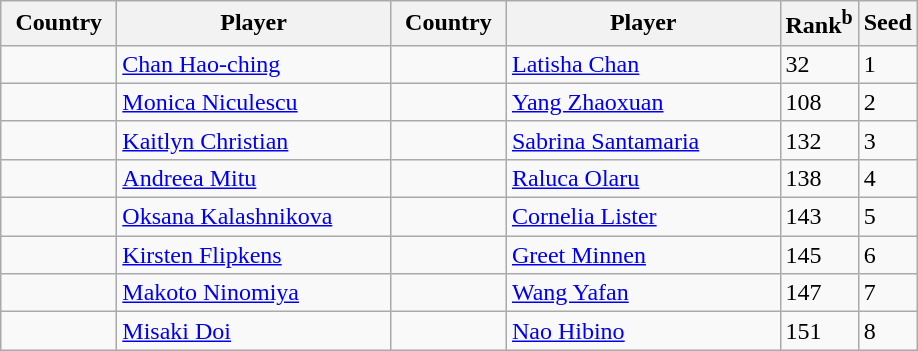<table class="sortable wikitable">
<tr>
<th width="70">Country</th>
<th width="175">Player</th>
<th width="70">Country</th>
<th width="175">Player</th>
<th>Rank<sup>b</sup></th>
<th>Seed</th>
</tr>
<tr>
<td></td>
<td><a href='#'>Chan Hao-ching</a></td>
<td></td>
<td><a href='#'>Latisha Chan</a></td>
<td>32</td>
<td>1</td>
</tr>
<tr>
<td></td>
<td><a href='#'>Monica Niculescu</a></td>
<td></td>
<td><a href='#'>Yang Zhaoxuan</a></td>
<td>108</td>
<td>2</td>
</tr>
<tr>
<td></td>
<td><a href='#'>Kaitlyn Christian</a></td>
<td></td>
<td><a href='#'>Sabrina Santamaria</a></td>
<td>132</td>
<td>3</td>
</tr>
<tr>
<td></td>
<td><a href='#'>Andreea Mitu</a></td>
<td></td>
<td><a href='#'>Raluca Olaru</a></td>
<td>138</td>
<td>4</td>
</tr>
<tr>
<td></td>
<td><a href='#'>Oksana Kalashnikova</a></td>
<td></td>
<td><a href='#'>Cornelia Lister</a></td>
<td>143</td>
<td>5</td>
</tr>
<tr>
<td></td>
<td><a href='#'>Kirsten Flipkens</a></td>
<td></td>
<td><a href='#'>Greet Minnen</a></td>
<td>145</td>
<td>6</td>
</tr>
<tr>
<td></td>
<td><a href='#'>Makoto Ninomiya</a></td>
<td></td>
<td><a href='#'>Wang Yafan</a></td>
<td>147</td>
<td>7</td>
</tr>
<tr>
<td></td>
<td><a href='#'>Misaki Doi</a></td>
<td></td>
<td><a href='#'>Nao Hibino</a></td>
<td>151</td>
<td>8</td>
</tr>
</table>
